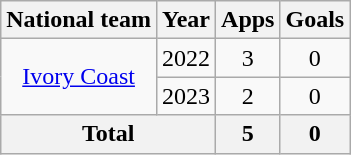<table class=wikitable style=text-align:center>
<tr>
<th>National team</th>
<th>Year</th>
<th>Apps</th>
<th>Goals</th>
</tr>
<tr>
<td rowspan="2"><a href='#'>Ivory Coast</a></td>
<td>2022</td>
<td>3</td>
<td>0</td>
</tr>
<tr>
<td>2023</td>
<td>2</td>
<td>0</td>
</tr>
<tr>
<th colspan=2>Total</th>
<th>5</th>
<th>0</th>
</tr>
</table>
